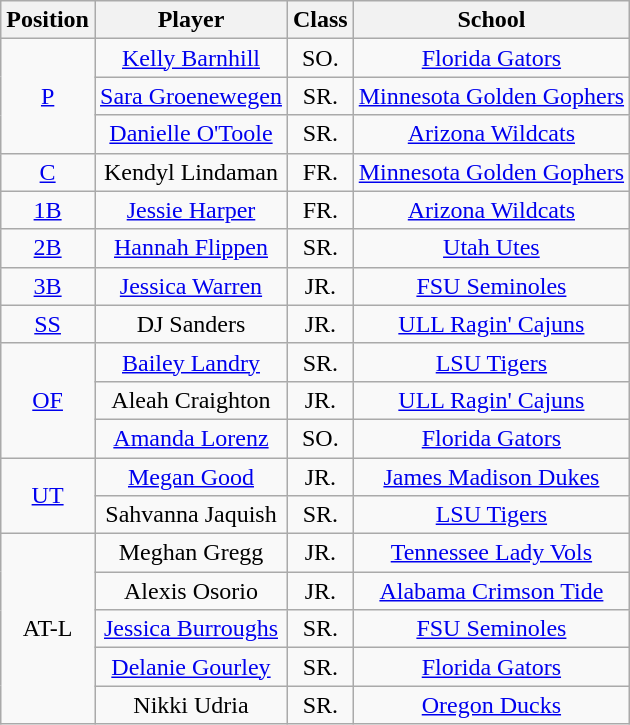<table class="wikitable">
<tr>
<th>Position</th>
<th>Player</th>
<th>Class</th>
<th>School</th>
</tr>
<tr align=center>
<td rowspan=3><a href='#'>P</a></td>
<td><a href='#'>Kelly Barnhill</a></td>
<td>SO.</td>
<td><a href='#'>Florida Gators</a></td>
</tr>
<tr align=center>
<td><a href='#'>Sara Groenewegen</a></td>
<td>SR.</td>
<td><a href='#'>Minnesota Golden Gophers</a></td>
</tr>
<tr align=center>
<td><a href='#'>Danielle O'Toole</a></td>
<td>SR.</td>
<td><a href='#'>Arizona Wildcats</a></td>
</tr>
<tr align=center>
<td rowspan=1><a href='#'>C</a></td>
<td>Kendyl Lindaman</td>
<td>FR.</td>
<td><a href='#'>Minnesota Golden Gophers</a></td>
</tr>
<tr align=center>
<td rowspan=1><a href='#'>1B</a></td>
<td><a href='#'>Jessie Harper</a></td>
<td>FR.</td>
<td><a href='#'>Arizona Wildcats</a></td>
</tr>
<tr align=center>
<td rowspan=1><a href='#'>2B</a></td>
<td><a href='#'>Hannah Flippen</a></td>
<td>SR.</td>
<td><a href='#'>Utah Utes</a></td>
</tr>
<tr align=center>
<td rowspan=1><a href='#'>3B</a></td>
<td><a href='#'>Jessica Warren</a></td>
<td>JR.</td>
<td><a href='#'>FSU Seminoles</a></td>
</tr>
<tr align=center>
<td rowspan=1><a href='#'>SS</a></td>
<td>DJ Sanders</td>
<td>JR.</td>
<td><a href='#'>ULL Ragin' Cajuns</a></td>
</tr>
<tr align=center>
<td rowspan=3><a href='#'>OF</a></td>
<td><a href='#'>Bailey Landry</a></td>
<td>SR.</td>
<td><a href='#'>LSU Tigers</a></td>
</tr>
<tr align=center>
<td>Aleah Craighton</td>
<td>JR.</td>
<td><a href='#'>ULL Ragin' Cajuns</a></td>
</tr>
<tr align=center>
<td><a href='#'>Amanda Lorenz</a></td>
<td>SO.</td>
<td><a href='#'>Florida Gators</a></td>
</tr>
<tr align=center>
<td rowspan=2><a href='#'>UT</a></td>
<td><a href='#'>Megan Good</a></td>
<td>JR.</td>
<td><a href='#'>James Madison Dukes</a></td>
</tr>
<tr align=center>
<td>Sahvanna Jaquish</td>
<td>SR.</td>
<td><a href='#'>LSU Tigers</a></td>
</tr>
<tr align=center>
<td rowspan=5>AT-L</td>
<td>Meghan Gregg</td>
<td>JR.</td>
<td><a href='#'>Tennessee Lady Vols</a></td>
</tr>
<tr align=center>
<td>Alexis Osorio</td>
<td>JR.</td>
<td><a href='#'>Alabama Crimson Tide</a></td>
</tr>
<tr align=center>
<td><a href='#'>Jessica Burroughs</a></td>
<td>SR.</td>
<td><a href='#'>FSU Seminoles</a></td>
</tr>
<tr align=center>
<td><a href='#'>Delanie Gourley</a></td>
<td>SR.</td>
<td><a href='#'>Florida Gators</a></td>
</tr>
<tr align=center>
<td>Nikki Udria</td>
<td>SR.</td>
<td><a href='#'>Oregon Ducks</a></td>
</tr>
</table>
